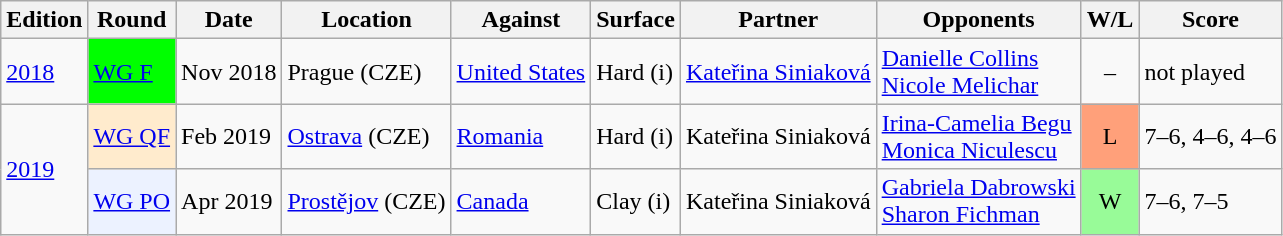<table class="wikitable">
<tr>
<th>Edition</th>
<th>Round</th>
<th>Date</th>
<th>Location</th>
<th>Against</th>
<th>Surface</th>
<th>Partner</th>
<th>Opponents</th>
<th>W/L</th>
<th>Score</th>
</tr>
<tr>
<td><a href='#'>2018</a></td>
<td bgcolor=lime><a href='#'>WG F</a></td>
<td>Nov 2018</td>
<td>Prague (CZE)</td>
<td> <a href='#'>United States</a></td>
<td>Hard (i)</td>
<td><a href='#'>Kateřina Siniaková</a></td>
<td><a href='#'>Danielle Collins</a> <br> <a href='#'>Nicole Melichar</a></td>
<td align=center>–</td>
<td>not played</td>
</tr>
<tr>
<td rowspan="2"><a href='#'>2019</a></td>
<td bgcolor=ffebcd><a href='#'>WG QF</a></td>
<td>Feb 2019</td>
<td><a href='#'>Ostrava</a> (CZE)</td>
<td> <a href='#'>Romania</a></td>
<td>Hard (i)</td>
<td>Kateřina Siniaková</td>
<td><a href='#'>Irina-Camelia Begu</a> <br> <a href='#'>Monica Niculescu</a></td>
<td align=center bgcolor=ffa07a>L</td>
<td>7–6, 4–6, 4–6</td>
</tr>
<tr>
<td bgcolor=ecf2ff><a href='#'>WG PO</a></td>
<td>Apr 2019</td>
<td><a href='#'>Prostějov</a> (CZE)</td>
<td> <a href='#'>Canada</a></td>
<td>Clay (i)</td>
<td>Kateřina Siniaková</td>
<td><a href='#'>Gabriela Dabrowski</a> <br> <a href='#'>Sharon Fichman</a></td>
<td align=center bgcolor=98FB98>W</td>
<td>7–6, 7–5</td>
</tr>
</table>
